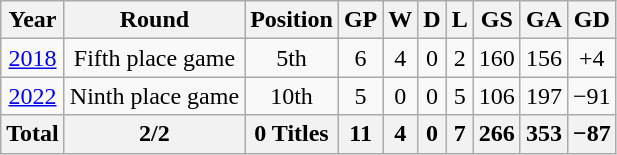<table class="wikitable" style="text-align: center;">
<tr>
<th>Year</th>
<th>Round</th>
<th>Position</th>
<th>GP</th>
<th>W</th>
<th>D</th>
<th>L</th>
<th>GS</th>
<th>GA</th>
<th>GD</th>
</tr>
<tr>
<td> <a href='#'>2018</a></td>
<td>Fifth place game</td>
<td>5th</td>
<td>6</td>
<td>4</td>
<td>0</td>
<td>2</td>
<td>160</td>
<td>156</td>
<td>+4</td>
</tr>
<tr>
<td> <a href='#'>2022</a></td>
<td>Ninth place game</td>
<td>10th</td>
<td>5</td>
<td>0</td>
<td>0</td>
<td>5</td>
<td>106</td>
<td>197</td>
<td>−91</td>
</tr>
<tr>
<th>Total</th>
<th>2/2</th>
<th>0 Titles</th>
<th>11</th>
<th>4</th>
<th>0</th>
<th>7</th>
<th>266</th>
<th>353</th>
<th>−87</th>
</tr>
</table>
